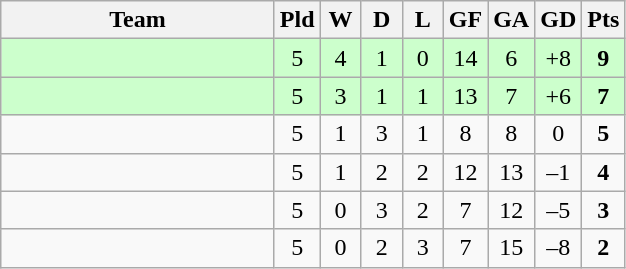<table class=wikitable style="text-align:center">
<tr>
<th width="175">Team</th>
<th width="20">Pld</th>
<th width="20">W</th>
<th width="20">D</th>
<th width="20">L</th>
<th width="20">GF</th>
<th width="20">GA</th>
<th width="20">GD</th>
<th width="20">Pts</th>
</tr>
<tr style="background:#ccffcc">
<td align=left></td>
<td>5</td>
<td>4</td>
<td>1</td>
<td>0</td>
<td>14</td>
<td>6</td>
<td>+8</td>
<td><strong>9</strong></td>
</tr>
<tr style="background:#ccffcc">
<td align=left></td>
<td>5</td>
<td>3</td>
<td>1</td>
<td>1</td>
<td>13</td>
<td>7</td>
<td>+6</td>
<td><strong>7</strong></td>
</tr>
<tr>
<td align=left></td>
<td>5</td>
<td>1</td>
<td>3</td>
<td>1</td>
<td>8</td>
<td>8</td>
<td>0</td>
<td><strong>5</strong></td>
</tr>
<tr>
<td align=left></td>
<td>5</td>
<td>1</td>
<td>2</td>
<td>2</td>
<td>12</td>
<td>13</td>
<td>–1</td>
<td><strong>4</strong></td>
</tr>
<tr>
<td align=left></td>
<td>5</td>
<td>0</td>
<td>3</td>
<td>2</td>
<td>7</td>
<td>12</td>
<td>–5</td>
<td><strong>3</strong></td>
</tr>
<tr>
<td align=left></td>
<td>5</td>
<td>0</td>
<td>2</td>
<td>3</td>
<td>7</td>
<td>15</td>
<td>–8</td>
<td><strong>2</strong></td>
</tr>
</table>
